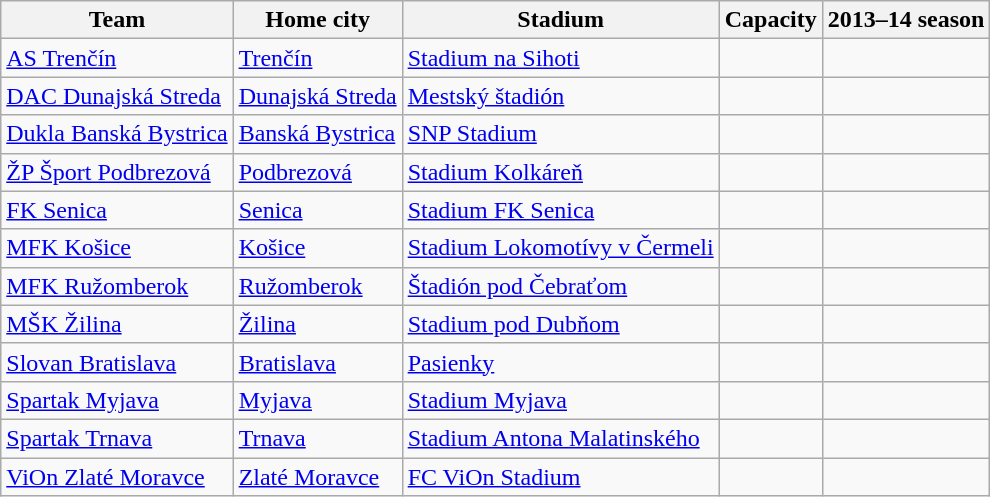<table class="wikitable sortable">
<tr>
<th>Team</th>
<th>Home city</th>
<th>Stadium</th>
<th>Capacity</th>
<th>2013–14 season</th>
</tr>
<tr>
<td><a href='#'>AS Trenčín</a></td>
<td><a href='#'>Trenčín</a></td>
<td><a href='#'>Stadium na Sihoti</a></td>
<td align="center"></td>
<td></td>
</tr>
<tr>
<td><a href='#'>DAC Dunajská Streda</a></td>
<td><a href='#'>Dunajská Streda</a></td>
<td><a href='#'>Mestský štadión</a></td>
<td align="center"></td>
<td></td>
</tr>
<tr>
<td><a href='#'>Dukla Banská Bystrica</a></td>
<td><a href='#'>Banská Bystrica</a></td>
<td><a href='#'>SNP Stadium</a></td>
<td align="center"></td>
<td></td>
</tr>
<tr>
<td><a href='#'>ŽP Šport Podbrezová</a></td>
<td><a href='#'>Podbrezová</a></td>
<td><a href='#'>Stadium Kolkáreň</a></td>
<td align="center"></td>
<td></td>
</tr>
<tr>
<td><a href='#'>FK Senica</a></td>
<td><a href='#'>Senica</a></td>
<td><a href='#'>Stadium FK Senica</a></td>
<td align="center"></td>
<td></td>
</tr>
<tr>
<td><a href='#'>MFK Košice</a></td>
<td><a href='#'>Košice</a></td>
<td><a href='#'>Stadium Lokomotívy v Čermeli</a></td>
<td align="center"></td>
<td></td>
</tr>
<tr>
<td><a href='#'>MFK Ružomberok</a></td>
<td><a href='#'>Ružomberok</a></td>
<td><a href='#'>Štadión pod Čebraťom</a></td>
<td align="center"></td>
<td></td>
</tr>
<tr>
<td><a href='#'>MŠK Žilina</a></td>
<td><a href='#'>Žilina</a></td>
<td><a href='#'>Stadium pod Dubňom</a></td>
<td align="center"></td>
<td></td>
</tr>
<tr>
<td><a href='#'>Slovan Bratislava</a></td>
<td><a href='#'>Bratislava</a></td>
<td><a href='#'>Pasienky</a></td>
<td align="center"></td>
<td></td>
</tr>
<tr>
<td><a href='#'>Spartak Myjava</a></td>
<td><a href='#'>Myjava</a></td>
<td><a href='#'>Stadium Myjava</a></td>
<td align="center"></td>
<td></td>
</tr>
<tr>
<td><a href='#'>Spartak Trnava</a></td>
<td><a href='#'>Trnava</a></td>
<td><a href='#'>Stadium Antona Malatinského</a></td>
<td align="center"></td>
<td></td>
</tr>
<tr>
<td><a href='#'>ViOn Zlaté Moravce</a></td>
<td><a href='#'>Zlaté Moravce</a></td>
<td><a href='#'>FC ViOn Stadium</a></td>
<td align="center"></td>
<td></td>
</tr>
</table>
